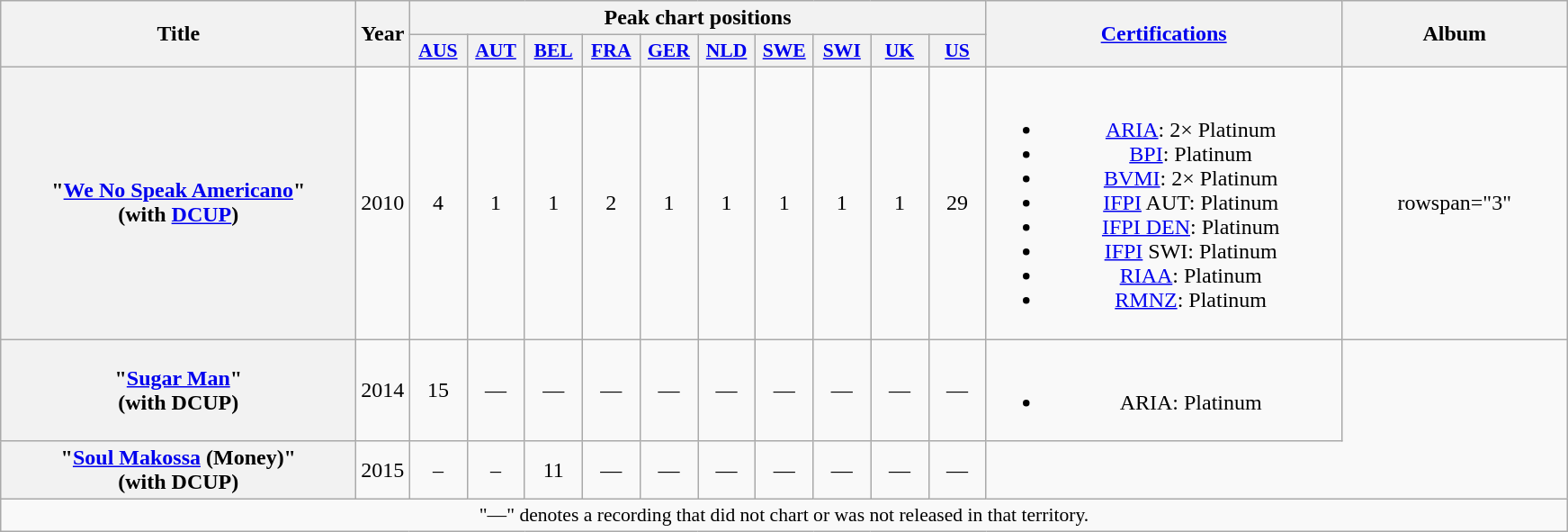<table class="wikitable plainrowheaders" style="text-align:center;" border="1">
<tr>
<th scope="col" rowspan="2" style="width:16em;">Title</th>
<th scope="col" rowspan="2" style="width:1em;">Year</th>
<th scope="col" colspan="10">Peak chart positions</th>
<th scope="col" rowspan="2" style="width:16em;"><a href='#'>Certifications</a></th>
<th scope="col" rowspan="2" style="width:10em;">Album</th>
</tr>
<tr>
<th scope="col" style="width:2.5em;font-size:90%;"><a href='#'>AUS</a><br></th>
<th scope="col" style="width:2.5em;font-size:90%;"><a href='#'>AUT</a><br></th>
<th scope="col" style="width:2.5em;font-size:90%;"><a href='#'>BEL</a><br></th>
<th scope="col" style="width:2.5em;font-size:90%;"><a href='#'>FRA</a><br></th>
<th scope="col" style="width:2.5em;font-size:90%;"><a href='#'>GER</a><br></th>
<th scope="col" style="width:2.5em;font-size:90%;"><a href='#'>NLD</a><br></th>
<th scope="col" style="width:2.5em;font-size:90%;"><a href='#'>SWE</a><br></th>
<th scope="col" style="width:2.5em;font-size:90%;"><a href='#'>SWI</a><br></th>
<th scope="col" style="width:2.5em;font-size:90%;"><a href='#'>UK</a><br></th>
<th scope="col" style="width:2.5em;font-size:90%;"><a href='#'>US</a><br></th>
</tr>
<tr>
<th scope="row">"<a href='#'>We No Speak Americano</a>" <br><span>(with <a href='#'>DCUP</a>)</span></th>
<td>2010</td>
<td>4</td>
<td>1</td>
<td>1</td>
<td>2</td>
<td>1</td>
<td>1</td>
<td>1</td>
<td>1</td>
<td>1</td>
<td>29</td>
<td><br><ul><li><a href='#'>ARIA</a>: 2× Platinum</li><li><a href='#'>BPI</a>: Platinum</li><li><a href='#'>BVMI</a>: 2× Platinum</li><li><a href='#'>IFPI</a> AUT: Platinum</li><li><a href='#'>IFPI DEN</a>: Platinum</li><li><a href='#'>IFPI</a> SWI: Platinum</li><li><a href='#'>RIAA</a>: Platinum</li><li><a href='#'>RMNZ</a>: Platinum</li></ul></td>
<td>rowspan="3" </td>
</tr>
<tr>
<th scope="row">"<a href='#'>Sugar Man</a>" <br><span>(with DCUP)</span></th>
<td>2014</td>
<td>15</td>
<td>—</td>
<td>—</td>
<td>—</td>
<td>—</td>
<td>—</td>
<td>—</td>
<td>—</td>
<td>—</td>
<td>—</td>
<td><br><ul><li>ARIA: Platinum</li></ul></td>
</tr>
<tr>
<th scope="row">"<a href='#'>Soul Makossa</a> (Money)" <br><span>(with DCUP)</span></th>
<td>2015</td>
<td>–</td>
<td>–</td>
<td>11</td>
<td>—</td>
<td>—</td>
<td>—</td>
<td>—</td>
<td>—</td>
<td>—</td>
<td>—</td>
</tr>
<tr>
<td colspan="14" style="font-size:90%">"—" denotes a recording that did not chart or was not released in that territory.</td>
</tr>
</table>
